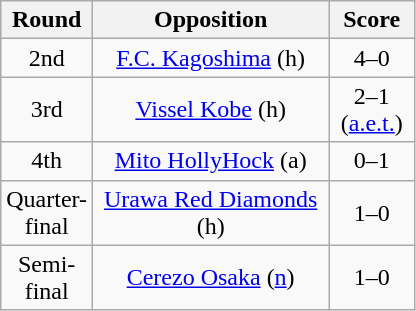<table class="wikitable" style="text-align:center;">
<tr>
<th width="25">Round</th>
<th width="150">Opposition</th>
<th width="50">Score</th>
</tr>
<tr>
<td>2nd</td>
<td><a href='#'>F.C. Kagoshima</a> (h)</td>
<td>4–0</td>
</tr>
<tr>
<td>3rd</td>
<td><a href='#'>Vissel Kobe</a> (h)</td>
<td>2–1 (<a href='#'>a.e.t.</a>)</td>
</tr>
<tr>
<td>4th</td>
<td><a href='#'>Mito HollyHock</a> (a)</td>
<td>0–1</td>
</tr>
<tr>
<td>Quarter-final</td>
<td><a href='#'>Urawa Red Diamonds</a> (h)</td>
<td>1–0</td>
</tr>
<tr>
<td>Semi-final</td>
<td><a href='#'>Cerezo Osaka</a> (<a href='#'>n</a>)</td>
<td>1–0</td>
</tr>
</table>
